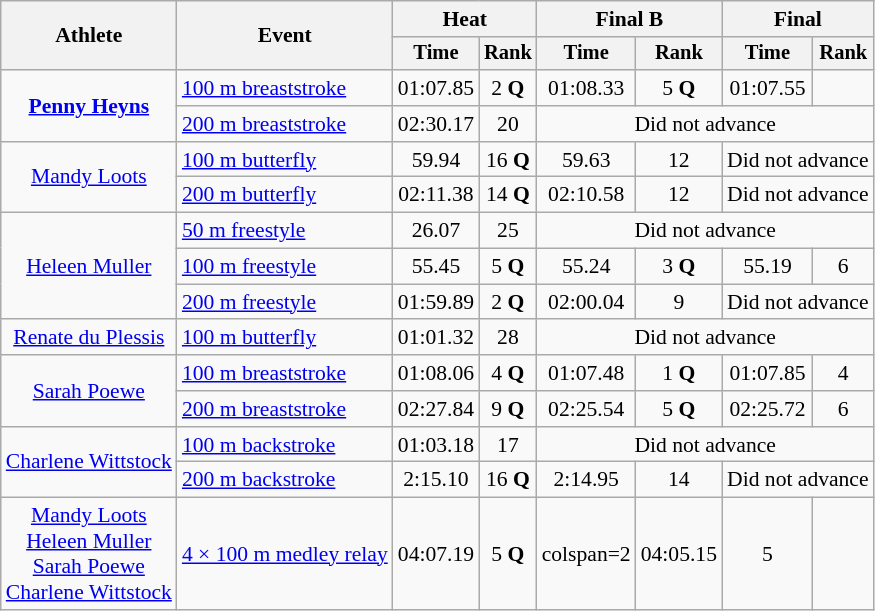<table class=wikitable style="font-size:90%">
<tr>
<th rowspan="2">Athlete</th>
<th rowspan="2">Event</th>
<th colspan="2">Heat</th>
<th colspan="2">Final B</th>
<th colspan="2">Final</th>
</tr>
<tr style="font-size:95%">
<th>Time</th>
<th>Rank</th>
<th>Time</th>
<th>Rank</th>
<th>Time</th>
<th>Rank</th>
</tr>
<tr>
<td align=center rowspan=2><strong><a href='#'>Penny Heyns</a></strong></td>
<td><a href='#'>100 m breaststroke</a></td>
<td align=center>01:07.85</td>
<td align=center>2 <strong>Q</strong></td>
<td align=center>01:08.33</td>
<td align=center>5 <strong>Q</strong></td>
<td align=center>01:07.55</td>
<td align=center></td>
</tr>
<tr>
<td><a href='#'>200 m breaststroke</a></td>
<td align=center>02:30.17</td>
<td align=center>20</td>
<td align=center colspan=4>Did not advance</td>
</tr>
<tr>
<td align=center rowspan=2><a href='#'>Mandy Loots</a></td>
<td><a href='#'>100 m butterfly</a></td>
<td align=center>59.94</td>
<td align=center>16 <strong>Q</strong></td>
<td align=center>59.63</td>
<td align=center>12</td>
<td align=center colspan=2>Did not advance</td>
</tr>
<tr>
<td><a href='#'>200 m butterfly</a></td>
<td align=center>02:11.38</td>
<td align=center>14 <strong>Q</strong></td>
<td align=center>02:10.58</td>
<td align=center>12</td>
<td align=center colspan=2>Did not advance</td>
</tr>
<tr>
<td align=center rowspan=3><a href='#'>Heleen Muller</a></td>
<td><a href='#'>50 m freestyle</a></td>
<td align=center>26.07</td>
<td align=center>25</td>
<td align=center colspan=4>Did not advance</td>
</tr>
<tr>
<td><a href='#'>100 m freestyle</a></td>
<td align=center>55.45</td>
<td align=center>5 <strong>Q</strong></td>
<td align=center>55.24</td>
<td align=center>3 <strong>Q</strong></td>
<td align=center>55.19</td>
<td align=center>6</td>
</tr>
<tr>
<td><a href='#'>200 m freestyle</a></td>
<td align=center>01:59.89</td>
<td align=center>2 <strong>Q</strong></td>
<td align=center>02:00.04</td>
<td align=center>9</td>
<td align=center colspan=2>Did not advance</td>
</tr>
<tr>
<td align=center><a href='#'>Renate du Plessis</a></td>
<td><a href='#'>100 m butterfly</a></td>
<td align=center>01:01.32</td>
<td align=center>28</td>
<td align=center colspan=4>Did not advance</td>
</tr>
<tr>
<td align=center rowspan=2><a href='#'>Sarah Poewe</a></td>
<td><a href='#'>100 m breaststroke</a></td>
<td align=center>01:08.06</td>
<td align=center>4 <strong>Q</strong></td>
<td align=center>01:07.48</td>
<td align=center>1 <strong>Q</strong></td>
<td align=center>01:07.85</td>
<td align=center>4</td>
</tr>
<tr>
<td><a href='#'>200 m breaststroke</a></td>
<td align=center>02:27.84</td>
<td align=center>9 <strong>Q</strong></td>
<td align=center>02:25.54</td>
<td align=center>5 <strong>Q</strong></td>
<td align=center>02:25.72</td>
<td align=center>6</td>
</tr>
<tr>
<td align=center rowspan=2><a href='#'>Charlene Wittstock</a></td>
<td><a href='#'>100 m backstroke</a></td>
<td align=center>01:03.18</td>
<td align=center>17</td>
<td align=center colspan=4>Did not advance</td>
</tr>
<tr>
<td><a href='#'>200 m backstroke</a></td>
<td align=center>2:15.10</td>
<td align=center>16 <strong>Q</strong></td>
<td align=center>2:14.95</td>
<td align=center>14</td>
<td align=center colspan=4>Did not advance</td>
</tr>
<tr>
<td align=center><a href='#'>Mandy Loots</a><br><a href='#'>Heleen Muller</a><br><a href='#'>Sarah Poewe</a><br><a href='#'>Charlene Wittstock</a></td>
<td><a href='#'>4 × 100 m medley relay</a></td>
<td align=center>04:07.19</td>
<td align=center>5 <strong>Q</strong></td>
<td>colspan=2 </td>
<td align=center>04:05.15</td>
<td align=center>5</td>
</tr>
</table>
